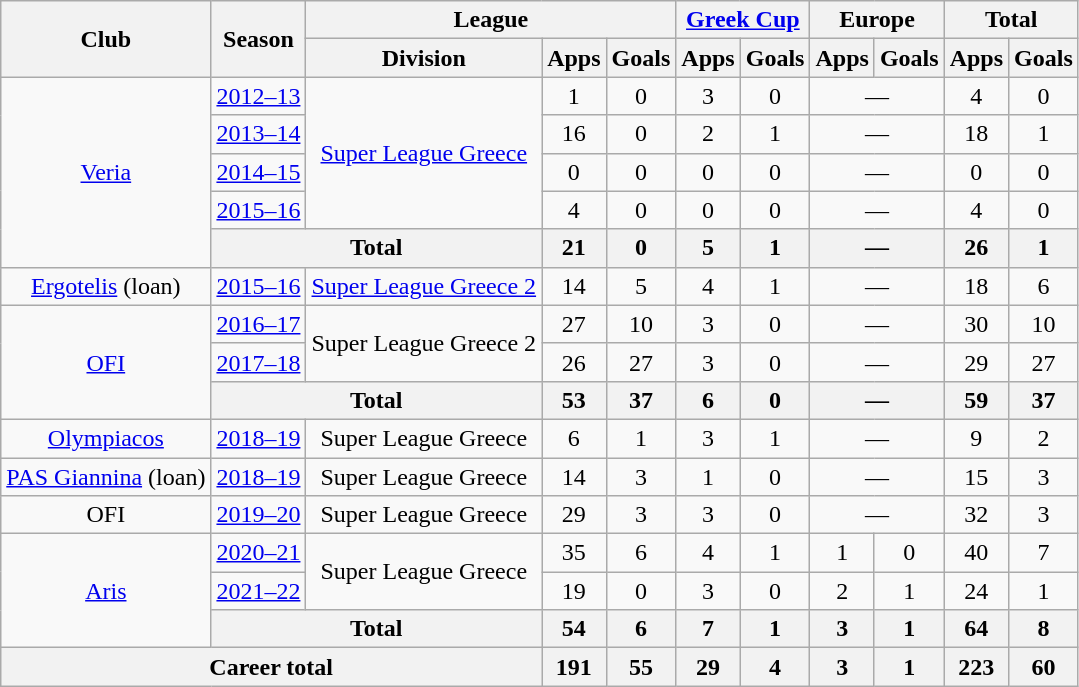<table class="wikitable" style="text-align: center;">
<tr>
<th rowspan="2">Club</th>
<th rowspan="2">Season</th>
<th colspan="3">League</th>
<th colspan="2"><a href='#'>Greek Cup</a></th>
<th colspan="2">Europe</th>
<th colspan="2">Total</th>
</tr>
<tr>
<th>Division</th>
<th>Apps</th>
<th>Goals</th>
<th>Apps</th>
<th>Goals</th>
<th>Apps</th>
<th>Goals</th>
<th>Apps</th>
<th>Goals</th>
</tr>
<tr>
<td rowspan="5"><a href='#'>Veria</a></td>
<td><a href='#'>2012–13</a></td>
<td rowspan="4"><a href='#'>Super League Greece</a></td>
<td>1</td>
<td>0</td>
<td>3</td>
<td>0</td>
<td colspan=2>—</td>
<td>4</td>
<td>0</td>
</tr>
<tr>
<td><a href='#'>2013–14</a></td>
<td>16</td>
<td>0</td>
<td>2</td>
<td>1</td>
<td colspan=2>—</td>
<td>18</td>
<td>1</td>
</tr>
<tr>
<td><a href='#'>2014–15</a></td>
<td>0</td>
<td>0</td>
<td>0</td>
<td>0</td>
<td colspan=2>—</td>
<td>0</td>
<td>0</td>
</tr>
<tr>
<td><a href='#'>2015–16</a></td>
<td>4</td>
<td>0</td>
<td>0</td>
<td>0</td>
<td colspan="2">—</td>
<td>4</td>
<td>0</td>
</tr>
<tr>
<th colspan="2">Total</th>
<th>21</th>
<th>0</th>
<th>5</th>
<th>1</th>
<th colspan=2>—</th>
<th>26</th>
<th>1</th>
</tr>
<tr>
<td><a href='#'>Ergotelis</a> (loan)</td>
<td><a href='#'>2015–16</a></td>
<td><a href='#'>Super League Greece 2</a></td>
<td>14</td>
<td>5</td>
<td>4</td>
<td>1</td>
<td colspan=2>—</td>
<td>18</td>
<td>6</td>
</tr>
<tr>
<td rowspan="3"><a href='#'>OFI</a></td>
<td><a href='#'>2016–17</a></td>
<td rowspan="2">Super League Greece 2</td>
<td>27</td>
<td>10</td>
<td>3</td>
<td>0</td>
<td colspan="2">—</td>
<td>30</td>
<td>10</td>
</tr>
<tr>
<td><a href='#'>2017–18</a></td>
<td>26</td>
<td>27</td>
<td>3</td>
<td>0</td>
<td colspan="2">—</td>
<td>29</td>
<td>27</td>
</tr>
<tr>
<th colspan="2">Total</th>
<th>53</th>
<th>37</th>
<th>6</th>
<th>0</th>
<th colspan="2">—</th>
<th>59</th>
<th>37</th>
</tr>
<tr>
<td><a href='#'>Olympiacos</a></td>
<td><a href='#'>2018–19</a></td>
<td>Super League Greece</td>
<td>6</td>
<td>1</td>
<td>3</td>
<td>1</td>
<td colspan="2">—</td>
<td>9</td>
<td>2</td>
</tr>
<tr>
<td><a href='#'>PAS Giannina</a> (loan)</td>
<td><a href='#'>2018–19</a></td>
<td>Super League Greece</td>
<td>14</td>
<td>3</td>
<td>1</td>
<td>0</td>
<td colspan="2">—</td>
<td>15</td>
<td>3</td>
</tr>
<tr>
<td>OFI</td>
<td><a href='#'>2019–20</a></td>
<td>Super League Greece</td>
<td>29</td>
<td>3</td>
<td>3</td>
<td>0</td>
<td colspan="2">—</td>
<td>32</td>
<td>3</td>
</tr>
<tr>
<td rowspan="3"><a href='#'>Aris</a></td>
<td><a href='#'>2020–21</a></td>
<td rowspan="2">Super League Greece</td>
<td>35</td>
<td>6</td>
<td>4</td>
<td>1</td>
<td>1</td>
<td>0</td>
<td>40</td>
<td>7</td>
</tr>
<tr>
<td><a href='#'>2021–22</a></td>
<td>19</td>
<td>0</td>
<td>3</td>
<td>0</td>
<td>2</td>
<td>1</td>
<td>24</td>
<td>1</td>
</tr>
<tr>
<th colspan="2">Total</th>
<th>54</th>
<th>6</th>
<th>7</th>
<th>1</th>
<th>3</th>
<th>1</th>
<th>64</th>
<th>8</th>
</tr>
<tr>
<th colspan="3">Career total</th>
<th>191</th>
<th>55</th>
<th>29</th>
<th>4</th>
<th>3</th>
<th>1</th>
<th>223</th>
<th>60</th>
</tr>
</table>
